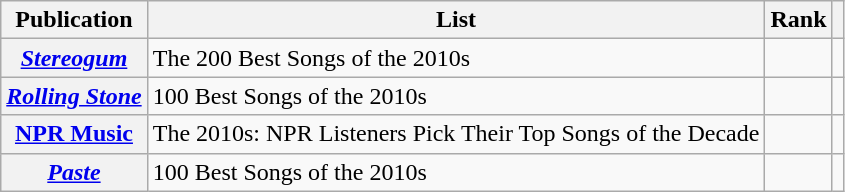<table class="wikitable sortable plainrowheaders">
<tr>
<th scope="col">Publication</th>
<th scope="col">List</th>
<th scope="col">Rank</th>
<th scope="col"></th>
</tr>
<tr>
<th scope="row"><em><a href='#'>Stereogum</a></em></th>
<td>The 200 Best Songs of the 2010s</td>
<td></td>
<td style="text-align:center;"></td>
</tr>
<tr>
<th scope="row"><em><a href='#'>Rolling Stone</a></em></th>
<td>100 Best Songs of the 2010s</td>
<td></td>
<td style="text-align:center;"></td>
</tr>
<tr>
<th scope="row"><a href='#'>NPR Music</a></th>
<td>The 2010s: NPR Listeners Pick Their Top Songs of the Decade</td>
<td></td>
<td style="text-align:center;"></td>
</tr>
<tr>
<th scope="row"><em><a href='#'>Paste</a></em></th>
<td>100 Best Songs of the 2010s</td>
<td></td>
<td style="text-align:center;"></td>
</tr>
</table>
